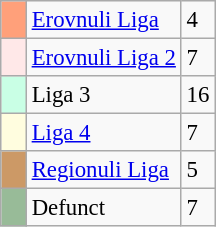<table class="wikitable" style="text-align:left; font-size:95%;">
<tr>
<td style="width:10px; background:#ffa07a;"></td>
<td><a href='#'>Erovnuli Liga</a></td>
<td>4</td>
</tr>
<tr>
<td style="width:10px; background:#FFE8E8;"></td>
<td><a href='#'>Erovnuli Liga 2</a></td>
<td>7</td>
</tr>
<tr>
<td style="width:10px; background:#C9FFE5;"></td>
<td>Liga 3</td>
<td>16</td>
</tr>
<tr>
<td style="width:10px;  background:#FFFDDF;"></td>
<td><a href='#'>Liga 4</a></td>
<td>7</td>
</tr>
<tr>
<td style="width:10px; background:#cc9966;"></td>
<td><a href='#'>Regionuli Liga</a></td>
<td>5</td>
</tr>
<tr>
<td style="width:10px; background:#98bb98;"></td>
<td>Defunct</td>
<td>7</td>
</tr>
</table>
